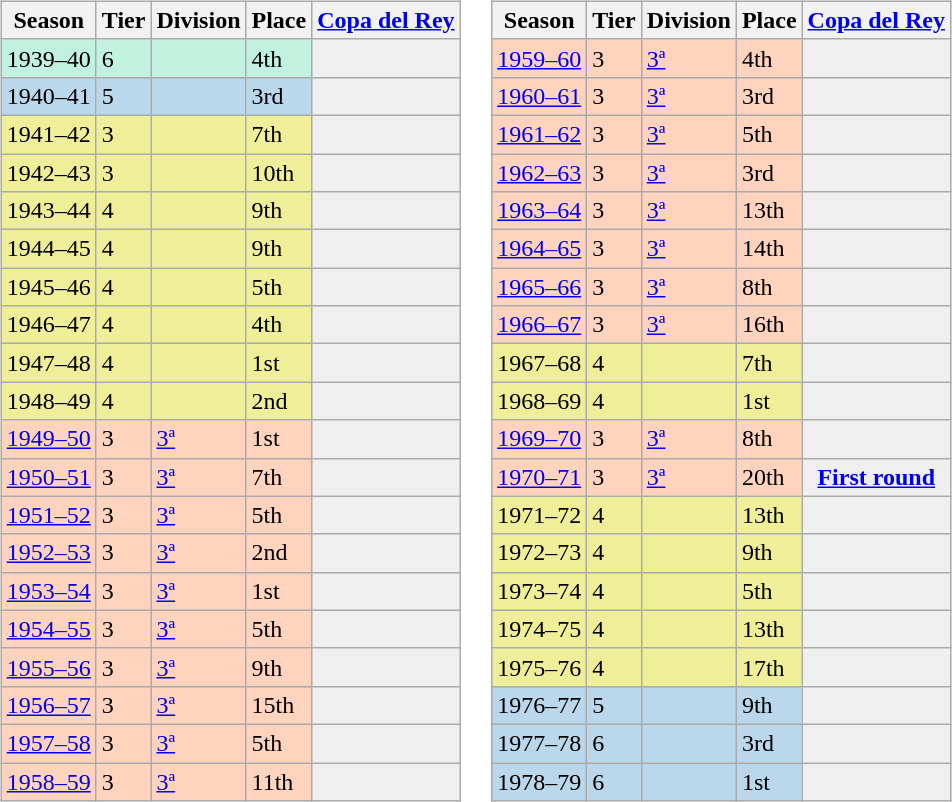<table>
<tr>
<td valign="top" width=0%><br><table class="wikitable">
<tr style="background:#f0f6fa;">
<th>Season</th>
<th>Tier</th>
<th>Division</th>
<th>Place</th>
<th><a href='#'>Copa del Rey</a></th>
</tr>
<tr>
<td style="background:#C0F2DF;">1939–40</td>
<td style="background:#C0F2DF;">6</td>
<td style="background:#C0F2DF;"></td>
<td style="background:#C0F2DF;">4th</td>
<th style="background:#efefef;"></th>
</tr>
<tr>
<td style="background:#BBD7EC;">1940–41</td>
<td style="background:#BBD7EC;">5</td>
<td style="background:#BBD7EC;"></td>
<td style="background:#BBD7EC;">3rd</td>
<th style="background:#efefef;"></th>
</tr>
<tr>
<td style="background:#EFEF99;">1941–42</td>
<td style="background:#EFEF99;">3</td>
<td style="background:#EFEF99;"></td>
<td style="background:#EFEF99;">7th</td>
<th style="background:#efefef;"></th>
</tr>
<tr>
<td style="background:#EFEF99;">1942–43</td>
<td style="background:#EFEF99;">3</td>
<td style="background:#EFEF99;"></td>
<td style="background:#EFEF99;">10th</td>
<th style="background:#efefef;"></th>
</tr>
<tr>
<td style="background:#EFEF99;">1943–44</td>
<td style="background:#EFEF99;">4</td>
<td style="background:#EFEF99;"></td>
<td style="background:#EFEF99;">9th</td>
<th style="background:#efefef;"></th>
</tr>
<tr>
<td style="background:#EFEF99;">1944–45</td>
<td style="background:#EFEF99;">4</td>
<td style="background:#EFEF99;"></td>
<td style="background:#EFEF99;">9th</td>
<th style="background:#efefef;"></th>
</tr>
<tr>
<td style="background:#EFEF99;">1945–46</td>
<td style="background:#EFEF99;">4</td>
<td style="background:#EFEF99;"></td>
<td style="background:#EFEF99;">5th</td>
<th style="background:#efefef;"></th>
</tr>
<tr>
<td style="background:#EFEF99;">1946–47</td>
<td style="background:#EFEF99;">4</td>
<td style="background:#EFEF99;"></td>
<td style="background:#EFEF99;">4th</td>
<th style="background:#efefef;"></th>
</tr>
<tr>
<td style="background:#EFEF99;">1947–48</td>
<td style="background:#EFEF99;">4</td>
<td style="background:#EFEF99;"></td>
<td style="background:#EFEF99;">1st</td>
<th style="background:#efefef;"></th>
</tr>
<tr>
<td style="background:#EFEF99;">1948–49</td>
<td style="background:#EFEF99;">4</td>
<td style="background:#EFEF99;"></td>
<td style="background:#EFEF99;">2nd</td>
<th style="background:#efefef;"></th>
</tr>
<tr>
<td style="background:#FFD3BD;"><a href='#'>1949–50</a></td>
<td style="background:#FFD3BD;">3</td>
<td style="background:#FFD3BD;"><a href='#'>3ª</a></td>
<td style="background:#FFD3BD;">1st</td>
<th style="background:#efefef;"></th>
</tr>
<tr>
<td style="background:#FFD3BD;"><a href='#'>1950–51</a></td>
<td style="background:#FFD3BD;">3</td>
<td style="background:#FFD3BD;"><a href='#'>3ª</a></td>
<td style="background:#FFD3BD;">7th</td>
<th style="background:#efefef;"></th>
</tr>
<tr>
<td style="background:#FFD3BD;"><a href='#'>1951–52</a></td>
<td style="background:#FFD3BD;">3</td>
<td style="background:#FFD3BD;"><a href='#'>3ª</a></td>
<td style="background:#FFD3BD;">5th</td>
<th style="background:#efefef;"></th>
</tr>
<tr>
<td style="background:#FFD3BD;"><a href='#'>1952–53</a></td>
<td style="background:#FFD3BD;">3</td>
<td style="background:#FFD3BD;"><a href='#'>3ª</a></td>
<td style="background:#FFD3BD;">2nd</td>
<th style="background:#efefef;"></th>
</tr>
<tr>
<td style="background:#FFD3BD;"><a href='#'>1953–54</a></td>
<td style="background:#FFD3BD;">3</td>
<td style="background:#FFD3BD;"><a href='#'>3ª</a></td>
<td style="background:#FFD3BD;">1st</td>
<td style="background:#efefef;"></td>
</tr>
<tr>
<td style="background:#FFD3BD;"><a href='#'>1954–55</a></td>
<td style="background:#FFD3BD;">3</td>
<td style="background:#FFD3BD;"><a href='#'>3ª</a></td>
<td style="background:#FFD3BD;">5th</td>
<th style="background:#efefef;"></th>
</tr>
<tr>
<td style="background:#FFD3BD;"><a href='#'>1955–56</a></td>
<td style="background:#FFD3BD;">3</td>
<td style="background:#FFD3BD;"><a href='#'>3ª</a></td>
<td style="background:#FFD3BD;">9th</td>
<th style="background:#efefef;"></th>
</tr>
<tr>
<td style="background:#FFD3BD;"><a href='#'>1956–57</a></td>
<td style="background:#FFD3BD;">3</td>
<td style="background:#FFD3BD;"><a href='#'>3ª</a></td>
<td style="background:#FFD3BD;">15th</td>
<th style="background:#efefef;"></th>
</tr>
<tr>
<td style="background:#FFD3BD;"><a href='#'>1957–58</a></td>
<td style="background:#FFD3BD;">3</td>
<td style="background:#FFD3BD;"><a href='#'>3ª</a></td>
<td style="background:#FFD3BD;">5th</td>
<td style="background:#efefef;"></td>
</tr>
<tr>
<td style="background:#FFD3BD;"><a href='#'>1958–59</a></td>
<td style="background:#FFD3BD;">3</td>
<td style="background:#FFD3BD;"><a href='#'>3ª</a></td>
<td style="background:#FFD3BD;">11th</td>
<td style="background:#efefef;"></td>
</tr>
</table>
</td>
<td valign="top" width=0%><br><table class="wikitable">
<tr style="background:#f0f6fa;">
<th>Season</th>
<th>Tier</th>
<th>Division</th>
<th>Place</th>
<th><a href='#'>Copa del Rey</a></th>
</tr>
<tr>
<td style="background:#FFD3BD;"><a href='#'>1959–60</a></td>
<td style="background:#FFD3BD;">3</td>
<td style="background:#FFD3BD;"><a href='#'>3ª</a></td>
<td style="background:#FFD3BD;">4th</td>
<td style="background:#efefef;"></td>
</tr>
<tr>
<td style="background:#FFD3BD;"><a href='#'>1960–61</a></td>
<td style="background:#FFD3BD;">3</td>
<td style="background:#FFD3BD;"><a href='#'>3ª</a></td>
<td style="background:#FFD3BD;">3rd</td>
<th style="background:#efefef;"></th>
</tr>
<tr>
<td style="background:#FFD3BD;"><a href='#'>1961–62</a></td>
<td style="background:#FFD3BD;">3</td>
<td style="background:#FFD3BD;"><a href='#'>3ª</a></td>
<td style="background:#FFD3BD;">5th</td>
<th style="background:#efefef;"></th>
</tr>
<tr>
<td style="background:#FFD3BD;"><a href='#'>1962–63</a></td>
<td style="background:#FFD3BD;">3</td>
<td style="background:#FFD3BD;"><a href='#'>3ª</a></td>
<td style="background:#FFD3BD;">3rd</td>
<th style="background:#efefef;"></th>
</tr>
<tr>
<td style="background:#FFD3BD;"><a href='#'>1963–64</a></td>
<td style="background:#FFD3BD;">3</td>
<td style="background:#FFD3BD;"><a href='#'>3ª</a></td>
<td style="background:#FFD3BD;">13th</td>
<td style="background:#efefef;"></td>
</tr>
<tr>
<td style="background:#FFD3BD;"><a href='#'>1964–65</a></td>
<td style="background:#FFD3BD;">3</td>
<td style="background:#FFD3BD;"><a href='#'>3ª</a></td>
<td style="background:#FFD3BD;">14th</td>
<td style="background:#efefef;"></td>
</tr>
<tr>
<td style="background:#FFD3BD;"><a href='#'>1965–66</a></td>
<td style="background:#FFD3BD;">3</td>
<td style="background:#FFD3BD;"><a href='#'>3ª</a></td>
<td style="background:#FFD3BD;">8th</td>
<td style="background:#efefef;"></td>
</tr>
<tr>
<td style="background:#FFD3BD;"><a href='#'>1966–67</a></td>
<td style="background:#FFD3BD;">3</td>
<td style="background:#FFD3BD;"><a href='#'>3ª</a></td>
<td style="background:#FFD3BD;">16th</td>
<th style="background:#efefef;"></th>
</tr>
<tr>
<td style="background:#EFEF99;">1967–68</td>
<td style="background:#EFEF99;">4</td>
<td style="background:#EFEF99;"></td>
<td style="background:#EFEF99;">7th</td>
<th style="background:#efefef;"></th>
</tr>
<tr>
<td style="background:#EFEF99;">1968–69</td>
<td style="background:#EFEF99;">4</td>
<td style="background:#EFEF99;"></td>
<td style="background:#EFEF99;">1st</td>
<th style="background:#efefef;"></th>
</tr>
<tr>
<td style="background:#FFD3BD;"><a href='#'>1969–70</a></td>
<td style="background:#FFD3BD;">3</td>
<td style="background:#FFD3BD;"><a href='#'>3ª</a></td>
<td style="background:#FFD3BD;">8th</td>
<th style="background:#efefef;"></th>
</tr>
<tr>
<td style="background:#FFD3BD;"><a href='#'>1970–71</a></td>
<td style="background:#FFD3BD;">3</td>
<td style="background:#FFD3BD;"><a href='#'>3ª</a></td>
<td style="background:#FFD3BD;">20th</td>
<th style="background:#efefef;"><a href='#'>First round</a></th>
</tr>
<tr>
<td style="background:#EFEF99;">1971–72</td>
<td style="background:#EFEF99;">4</td>
<td style="background:#EFEF99;"></td>
<td style="background:#EFEF99;">13th</td>
<th style="background:#efefef;"></th>
</tr>
<tr>
<td style="background:#EFEF99;">1972–73</td>
<td style="background:#EFEF99;">4</td>
<td style="background:#EFEF99;"></td>
<td style="background:#EFEF99;">9th</td>
<th style="background:#efefef;"></th>
</tr>
<tr>
<td style="background:#EFEF99;">1973–74</td>
<td style="background:#EFEF99;">4</td>
<td style="background:#EFEF99;"></td>
<td style="background:#EFEF99;">5th</td>
<th style="background:#efefef;"></th>
</tr>
<tr>
<td style="background:#EFEF99;">1974–75</td>
<td style="background:#EFEF99;">4</td>
<td style="background:#EFEF99;"></td>
<td style="background:#EFEF99;">13th</td>
<th style="background:#efefef;"></th>
</tr>
<tr>
<td style="background:#EFEF99;">1975–76</td>
<td style="background:#EFEF99;">4</td>
<td style="background:#EFEF99;"></td>
<td style="background:#EFEF99;">17th</td>
<th style="background:#efefef;"></th>
</tr>
<tr>
<td style="background:#BBD7EC;">1976–77</td>
<td style="background:#BBD7EC;">5</td>
<td style="background:#BBD7EC;"></td>
<td style="background:#BBD7EC;">9th</td>
<th style="background:#efefef;"></th>
</tr>
<tr>
<td style="background:#BBD7EC;">1977–78</td>
<td style="background:#BBD7EC;">6</td>
<td style="background:#BBD7EC;"></td>
<td style="background:#BBD7EC;">3rd</td>
<th style="background:#efefef;"></th>
</tr>
<tr>
<td style="background:#BBD7EC;">1978–79</td>
<td style="background:#BBD7EC;">6</td>
<td style="background:#BBD7EC;"></td>
<td style="background:#BBD7EC;">1st</td>
<th style="background:#efefef;"></th>
</tr>
</table>
</td>
</tr>
</table>
